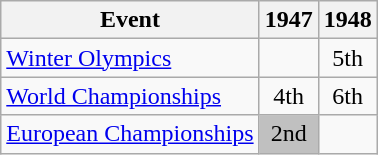<table class="wikitable">
<tr>
<th>Event</th>
<th>1947</th>
<th>1948</th>
</tr>
<tr>
<td><a href='#'>Winter Olympics</a></td>
<td></td>
<td align="center">5th</td>
</tr>
<tr>
<td><a href='#'>World Championships</a></td>
<td align="center">4th</td>
<td align="center">6th</td>
</tr>
<tr>
<td><a href='#'>European Championships</a></td>
<td align="center" bgcolor="silver">2nd</td>
<td></td>
</tr>
</table>
